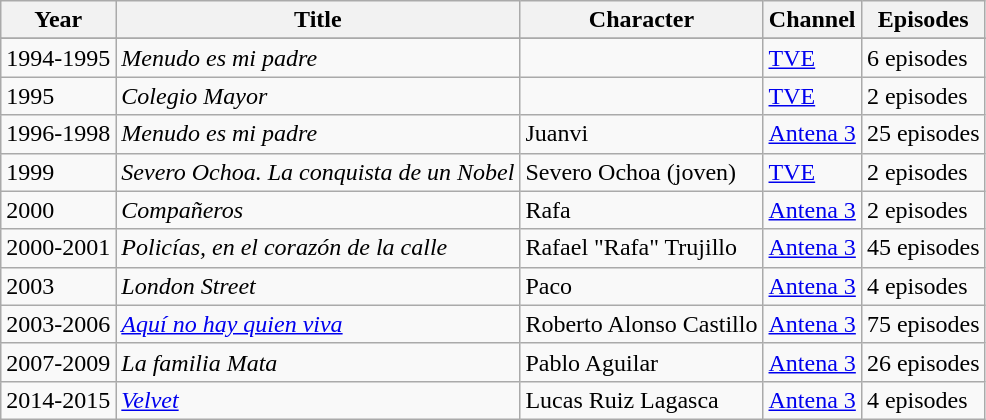<table class="wikitable">
<tr>
<th>Year</th>
<th>Title</th>
<th>Character</th>
<th>Channel</th>
<th>Episodes</th>
</tr>
<tr>
</tr>
<tr>
<td>1994-1995</td>
<td><em>Menudo es mi padre</em></td>
<td></td>
<td><a href='#'>TVE</a></td>
<td>6 episodes</td>
</tr>
<tr>
<td>1995</td>
<td><em>Colegio Mayor</em></td>
<td></td>
<td><a href='#'>TVE</a></td>
<td>2 episodes</td>
</tr>
<tr>
<td>1996-1998</td>
<td><em>Menudo es mi padre</em></td>
<td>Juanvi</td>
<td><a href='#'>Antena 3</a></td>
<td>25 episodes</td>
</tr>
<tr>
<td>1999</td>
<td><em>Severo Ochoa. La conquista de un Nobel</em></td>
<td>Severo Ochoa (joven)</td>
<td><a href='#'>TVE</a></td>
<td>2 episodes</td>
</tr>
<tr>
<td>2000</td>
<td><em>Compañeros</em></td>
<td>Rafa</td>
<td><a href='#'>Antena 3</a></td>
<td>2 episodes</td>
</tr>
<tr>
<td>2000-2001</td>
<td><em>Policías, en el corazón de la calle</em></td>
<td>Rafael "Rafa" Trujillo</td>
<td><a href='#'>Antena 3</a></td>
<td>45 episodes</td>
</tr>
<tr>
<td>2003</td>
<td><em>London Street</em></td>
<td>Paco</td>
<td><a href='#'>Antena 3</a></td>
<td>4 episodes</td>
</tr>
<tr>
<td>2003-2006</td>
<td><em><a href='#'>Aquí no hay quien viva</a></em></td>
<td>Roberto Alonso Castillo</td>
<td><a href='#'>Antena 3</a></td>
<td>75 episodes</td>
</tr>
<tr>
<td>2007-2009</td>
<td><em>La familia Mata</em></td>
<td>Pablo Aguilar</td>
<td><a href='#'>Antena 3</a></td>
<td>26 episodes</td>
</tr>
<tr>
<td>2014-2015</td>
<td><em><a href='#'>Velvet</a></em></td>
<td>Lucas Ruiz Lagasca</td>
<td><a href='#'>Antena 3</a></td>
<td>4 episodes</td>
</tr>
</table>
